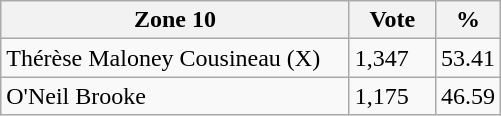<table class="wikitable">
<tr>
<th width="225px">Zone 10</th>
<th width="50px">Vote</th>
<th width="30px">%</th>
</tr>
<tr>
<td>Thérèse Maloney Cousineau  (X)</td>
<td>1,347</td>
<td>53.41</td>
</tr>
<tr>
<td>O'Neil Brooke</td>
<td>1,175</td>
<td>46.59</td>
</tr>
</table>
